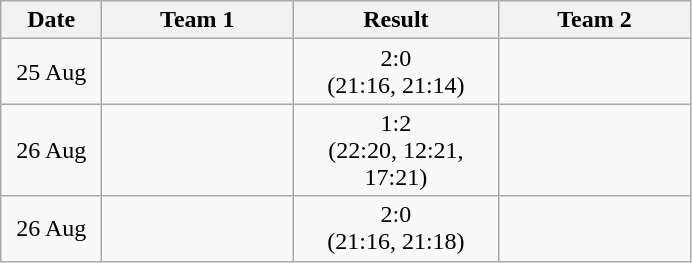<table class="wikitable" style="text-align:center">
<tr>
<th width=60>Date</th>
<th width=120>Team 1</th>
<th width=130>Result</th>
<th width=120>Team 2</th>
</tr>
<tr>
<td>25 Aug</td>
<td style="text-align:right;"></td>
<td>2:0 <br> (21:16, 21:14)</td>
<td style="text-align:left;"></td>
</tr>
<tr>
<td>26 Aug</td>
<td style="text-align:right;"></td>
<td>1:2 <br> (22:20, 12:21, 17:21)</td>
<td style="text-align:left;"></td>
</tr>
<tr>
<td>26 Aug</td>
<td style="text-align:right;"></td>
<td>2:0 <br> (21:16, 21:18)</td>
<td style="text-align:left;"></td>
</tr>
</table>
